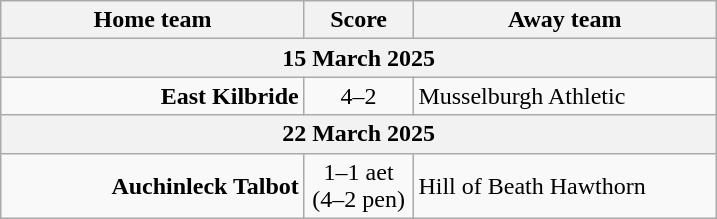<table cellspacing="0" cellpadding="4" border="0">
<tr>
<td valign="top"><br><table class="wikitable" style="border-collapse: collapse;">
<tr>
<th width="195" align="right">Home team</th>
<th width="65" align="center">Score</th>
<th width="195">Away team</th>
</tr>
<tr>
<th colspan="3">15 March 2025</th>
</tr>
<tr>
<td align="right"><strong>East Kilbride</strong></td>
<td align="center">4–2</td>
<td>Musselburgh Athletic</td>
</tr>
<tr>
<th colspan="3">22 March 2025</th>
</tr>
<tr>
<td align="right"><strong>Auchinleck Talbot</strong></td>
<td align="center">1–1 aet<br>(4–2 pen)</td>
<td>Hill of Beath Hawthorn</td>
</tr>
</table>
</td>
</tr>
</table>
